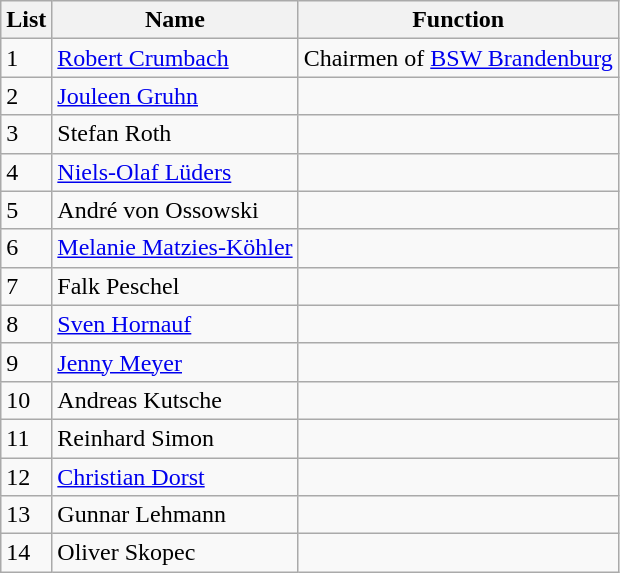<table class="wikitable sortable">
<tr>
<th>List</th>
<th>Name</th>
<th>Function</th>
</tr>
<tr>
<td>1</td>
<td><a href='#'>Robert Crumbach</a></td>
<td>Chairmen of <a href='#'>BSW Brandenburg</a></td>
</tr>
<tr>
<td>2</td>
<td><a href='#'>Jouleen Gruhn</a></td>
<td></td>
</tr>
<tr>
<td>3</td>
<td>Stefan Roth</td>
<td></td>
</tr>
<tr>
<td>4</td>
<td><a href='#'>Niels-Olaf Lüders</a></td>
<td></td>
</tr>
<tr>
<td>5</td>
<td>André von Ossowski</td>
<td></td>
</tr>
<tr>
<td>6</td>
<td><a href='#'>Melanie Matzies-Köhler</a></td>
<td></td>
</tr>
<tr>
<td>7</td>
<td>Falk Peschel</td>
<td></td>
</tr>
<tr>
<td>8</td>
<td><a href='#'>Sven Hornauf</a></td>
<td></td>
</tr>
<tr>
<td>9</td>
<td><a href='#'>Jenny Meyer</a></td>
<td></td>
</tr>
<tr>
<td>10</td>
<td>Andreas Kutsche</td>
<td></td>
</tr>
<tr>
<td>11</td>
<td>Reinhard Simon</td>
<td></td>
</tr>
<tr>
<td>12</td>
<td><a href='#'>Christian Dorst</a></td>
<td></td>
</tr>
<tr>
<td>13</td>
<td>Gunnar Lehmann</td>
<td></td>
</tr>
<tr>
<td>14</td>
<td>Oliver Skopec</td>
<td></td>
</tr>
</table>
